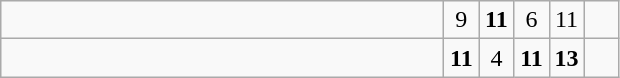<table class="wikitable">
<tr>
<td style="width:18em"></td>
<td align=center style="width:1em">9</td>
<td align=center style="width:1em"><strong>11</strong></td>
<td align=center style="width:1em">6</td>
<td align=center style="width:1em">11</td>
<td align=center style="width:1em"></td>
</tr>
<tr>
<td style="width:18em"></td>
<td align=center style="width:1em"><strong>11</strong></td>
<td align=center style="width:1em">4</td>
<td align=center style="width:1em"><strong>11</strong></td>
<td align=center style="width:1em"><strong>13</strong></td>
<td align=center style="width:1em"></td>
</tr>
</table>
